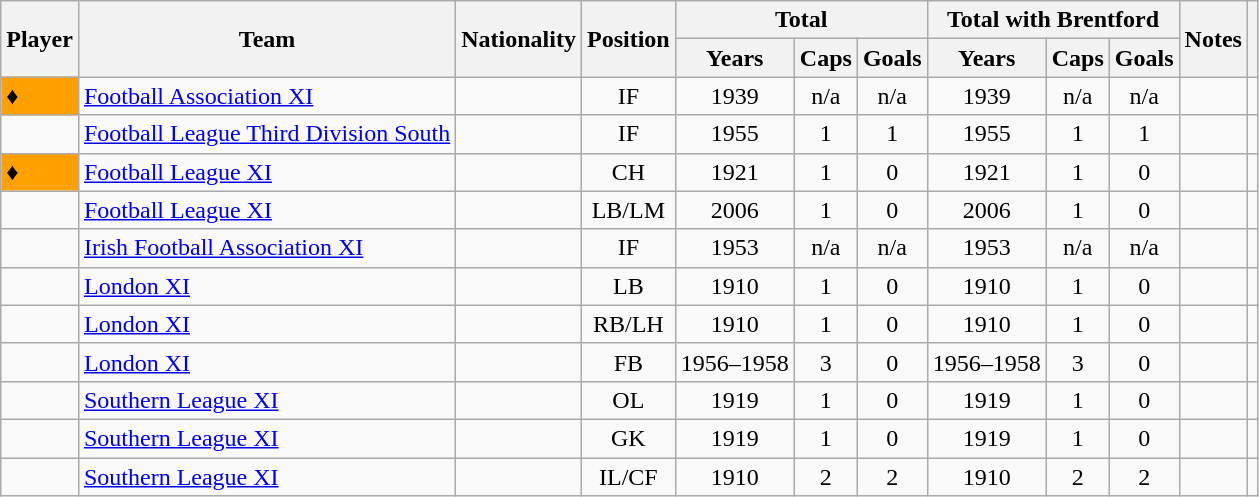<table class="wikitable sortable" style="text-align:center">
<tr>
<th rowspan="2">Player</th>
<th rowspan="2">Team</th>
<th rowspan="2">Nationality</th>
<th rowspan="2">Position</th>
<th colspan="3">Total</th>
<th colspan="3">Total with Brentford</th>
<th rowspan="2">Notes</th>
<th rowspan="2"></th>
</tr>
<tr>
<th>Years</th>
<th>Caps</th>
<th>Goals</th>
<th>Years</th>
<th>Caps</th>
<th>Goals</th>
</tr>
<tr>
<td style="text-align:left; background:#ffa000;"> ♦</td>
<td style="text-align:left;"><a href='#'>Football Association XI</a></td>
<td style="text-align:left;"></td>
<td>IF</td>
<td>1939</td>
<td>n/a</td>
<td>n/a</td>
<td>1939</td>
<td>n/a</td>
<td>n/a</td>
<td></td>
<td></td>
</tr>
<tr>
<td style="text-align:left;"></td>
<td style="text-align:left;"><a href='#'>Football League Third Division South</a></td>
<td style="text-align:left;"></td>
<td>IF</td>
<td>1955</td>
<td>1</td>
<td>1</td>
<td>1955</td>
<td>1</td>
<td>1</td>
<td></td>
<td></td>
</tr>
<tr>
<td style="text-align:left; background:#ffa000;"> ♦</td>
<td style="text-align:left;"><a href='#'>Football League XI</a></td>
<td style="text-align:left;"></td>
<td>CH</td>
<td>1921</td>
<td>1</td>
<td>0</td>
<td>1921</td>
<td>1</td>
<td>0</td>
<td></td>
<td></td>
</tr>
<tr>
<td style="text-align:left;"></td>
<td style="text-align:left;"><a href='#'>Football League XI</a></td>
<td style="text-align:left;"></td>
<td>LB/LM</td>
<td>2006</td>
<td>1</td>
<td>0</td>
<td>2006</td>
<td>1</td>
<td>0</td>
<td></td>
<td></td>
</tr>
<tr>
<td style="text-align:left;"></td>
<td style="text-align:left;"><a href='#'>Irish Football Association XI</a></td>
<td style="text-align:left;"></td>
<td>IF</td>
<td>1953</td>
<td>n/a</td>
<td>n/a</td>
<td>1953</td>
<td>n/a</td>
<td>n/a</td>
<td></td>
<td></td>
</tr>
<tr>
<td style="text-align:left;"></td>
<td style="text-align:left;"><a href='#'>London XI</a></td>
<td style="text-align:left;"></td>
<td>LB</td>
<td>1910</td>
<td>1</td>
<td>0</td>
<td>1910</td>
<td>1</td>
<td>0</td>
<td></td>
<td></td>
</tr>
<tr>
<td style="text-align:left;"></td>
<td style="text-align:left;"><a href='#'>London XI</a></td>
<td style="text-align:left;"></td>
<td>RB/LH</td>
<td>1910</td>
<td>1</td>
<td>0</td>
<td>1910</td>
<td>1</td>
<td>0</td>
<td></td>
<td></td>
</tr>
<tr>
<td style="text-align:left;"></td>
<td style="text-align:left;"><a href='#'>London XI</a></td>
<td style="text-align:left;"></td>
<td>FB</td>
<td>1956–1958</td>
<td>3</td>
<td>0</td>
<td>1956–1958</td>
<td>3</td>
<td>0</td>
<td></td>
<td></td>
</tr>
<tr>
<td style="text-align:left;"></td>
<td style="text-align:left;"><a href='#'>Southern League XI</a></td>
<td style="text-align:left;"></td>
<td>OL</td>
<td>1919</td>
<td>1</td>
<td>0</td>
<td>1919</td>
<td>1</td>
<td>0</td>
<td></td>
<td></td>
</tr>
<tr>
<td style="text-align:left;"></td>
<td style="text-align:left;"><a href='#'>Southern League XI</a></td>
<td style="text-align:left;"></td>
<td>GK</td>
<td>1919</td>
<td>1</td>
<td>0</td>
<td>1919</td>
<td>1</td>
<td>0</td>
<td></td>
<td></td>
</tr>
<tr>
<td style="text-align:left;"></td>
<td style="text-align:left;"><a href='#'>Southern League XI</a></td>
<td style="text-align:left;"></td>
<td>IL/CF</td>
<td>1910</td>
<td>2</td>
<td>2</td>
<td>1910</td>
<td>2</td>
<td>2</td>
<td></td>
<td></td>
</tr>
</table>
